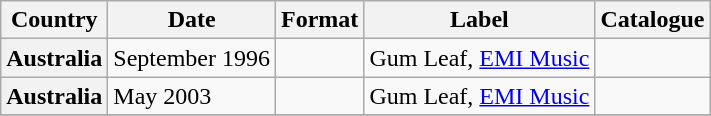<table class="wikitable plainrowheaders">
<tr>
<th scope="col">Country</th>
<th scope="col">Date</th>
<th scope="col">Format</th>
<th scope="col">Label</th>
<th scope="col">Catalogue</th>
</tr>
<tr>
<th scope="row">Australia</th>
<td>September 1996</td>
<td></td>
<td>Gum Leaf, <a href='#'>EMI Music</a></td>
<td></td>
</tr>
<tr>
<th scope="row">Australia</th>
<td>May 2003</td>
<td></td>
<td>Gum Leaf, <a href='#'>EMI Music</a></td>
<td></td>
</tr>
<tr>
</tr>
</table>
